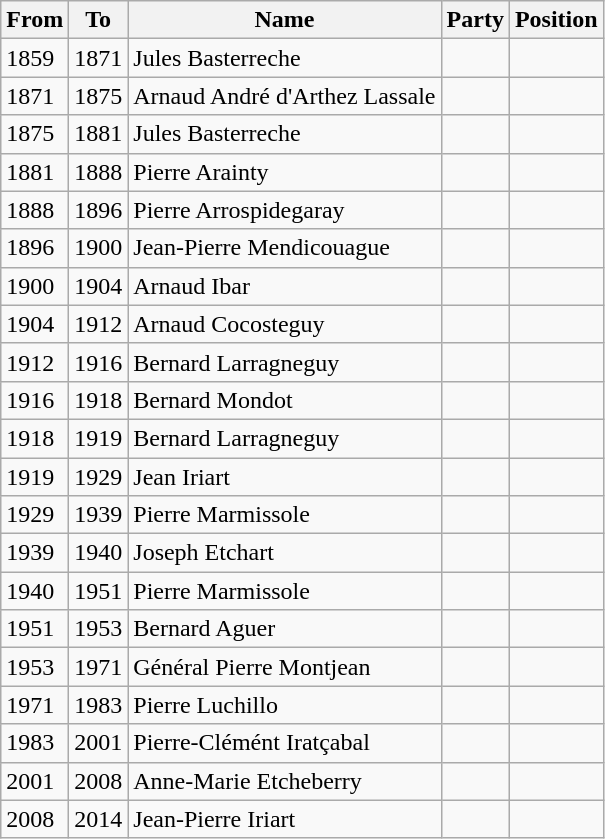<table class="wikitable">
<tr>
<th>From</th>
<th>To</th>
<th>Name</th>
<th>Party</th>
<th>Position</th>
</tr>
<tr>
<td>1859</td>
<td>1871</td>
<td>Jules Basterreche</td>
<td></td>
<td></td>
</tr>
<tr>
<td>1871</td>
<td>1875</td>
<td>Arnaud André d'Arthez Lassale</td>
<td></td>
<td></td>
</tr>
<tr>
<td>1875</td>
<td>1881</td>
<td>Jules Basterreche</td>
<td></td>
<td></td>
</tr>
<tr>
<td>1881</td>
<td>1888</td>
<td>Pierre Arainty</td>
<td></td>
<td></td>
</tr>
<tr>
<td>1888</td>
<td>1896</td>
<td>Pierre Arrospidegaray</td>
<td></td>
<td></td>
</tr>
<tr>
<td>1896</td>
<td>1900</td>
<td>Jean-Pierre Mendicouague</td>
<td></td>
<td></td>
</tr>
<tr>
<td>1900</td>
<td>1904</td>
<td>Arnaud Ibar</td>
<td></td>
<td></td>
</tr>
<tr>
<td>1904</td>
<td>1912</td>
<td>Arnaud Cocosteguy</td>
<td></td>
<td></td>
</tr>
<tr>
<td>1912</td>
<td>1916</td>
<td>Bernard Larragneguy</td>
<td></td>
<td></td>
</tr>
<tr>
<td>1916</td>
<td>1918</td>
<td>Bernard Mondot</td>
<td></td>
<td></td>
</tr>
<tr>
<td>1918</td>
<td>1919</td>
<td>Bernard Larragneguy</td>
<td></td>
<td></td>
</tr>
<tr>
<td>1919</td>
<td>1929</td>
<td>Jean Iriart</td>
<td></td>
<td></td>
</tr>
<tr>
<td>1929</td>
<td>1939</td>
<td>Pierre Marmissole</td>
<td></td>
<td></td>
</tr>
<tr>
<td>1939</td>
<td>1940</td>
<td>Joseph Etchart</td>
<td></td>
<td></td>
</tr>
<tr>
<td>1940</td>
<td>1951</td>
<td>Pierre Marmissole</td>
<td></td>
<td></td>
</tr>
<tr>
<td>1951</td>
<td>1953</td>
<td>Bernard Aguer</td>
<td></td>
<td></td>
</tr>
<tr>
<td>1953</td>
<td>1971</td>
<td>Général Pierre Montjean</td>
<td></td>
<td></td>
</tr>
<tr>
<td>1971</td>
<td>1983</td>
<td>Pierre Luchillo</td>
<td></td>
<td></td>
</tr>
<tr>
<td>1983</td>
<td>2001</td>
<td>Pierre-Clémént Iratçabal</td>
<td></td>
<td></td>
</tr>
<tr>
<td>2001</td>
<td>2008</td>
<td>Anne-Marie Etcheberry</td>
<td></td>
<td></td>
</tr>
<tr>
<td>2008</td>
<td>2014</td>
<td>Jean-Pierre Iriart</td>
<td></td>
<td></td>
</tr>
</table>
